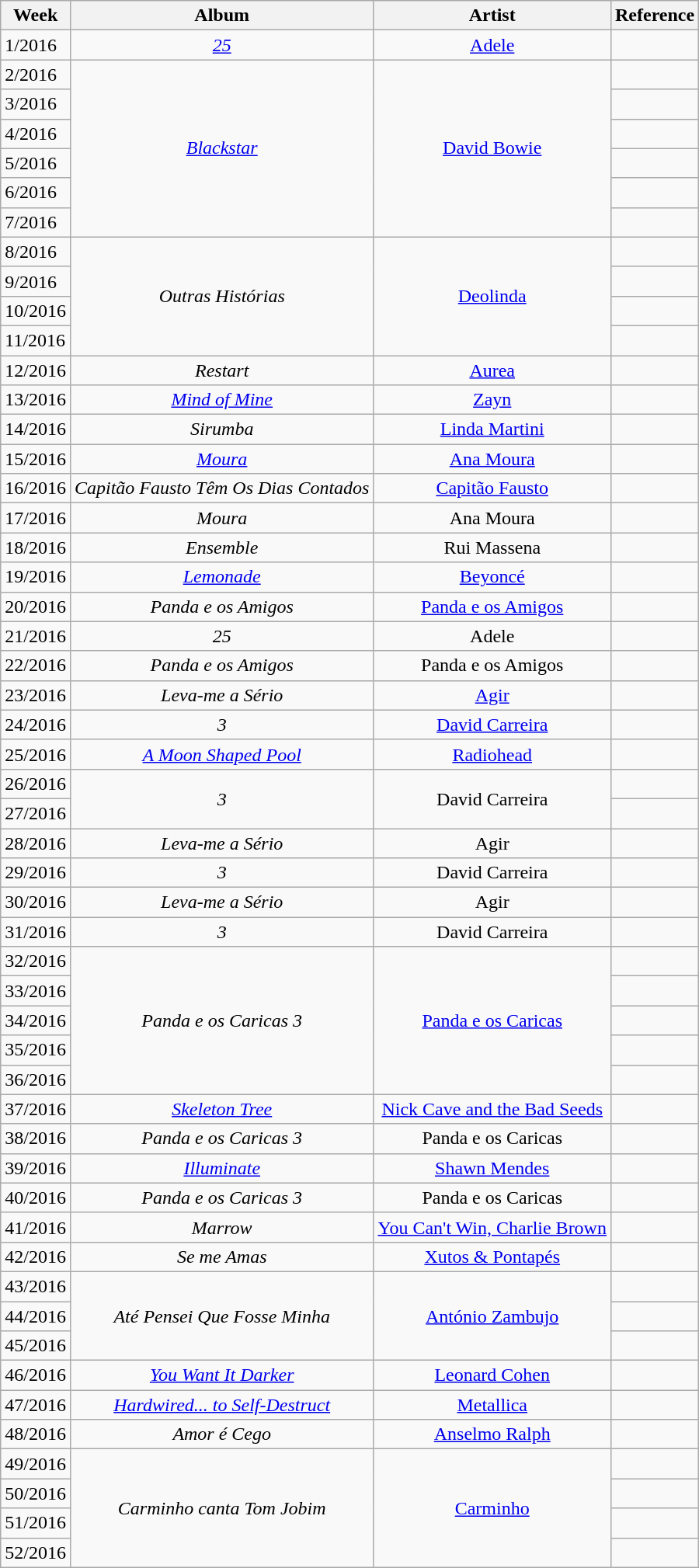<table class="wikitable">
<tr>
<th>Week</th>
<th>Album</th>
<th>Artist</th>
<th>Reference</th>
</tr>
<tr>
<td>1/2016</td>
<td align="center"><em><a href='#'>25</a></em></td>
<td align="center"><a href='#'>Adele</a></td>
<td align="center"></td>
</tr>
<tr>
<td>2/2016</td>
<td rowspan="6" align="center"><em><a href='#'>Blackstar</a></em></td>
<td rowspan="6" align="center"><a href='#'>David Bowie</a></td>
<td align="center"></td>
</tr>
<tr>
<td>3/2016</td>
<td align="center"></td>
</tr>
<tr>
<td>4/2016</td>
<td align="center"></td>
</tr>
<tr>
<td>5/2016</td>
<td align="center"></td>
</tr>
<tr>
<td>6/2016</td>
<td align="center"></td>
</tr>
<tr>
<td>7/2016</td>
<td align="center"></td>
</tr>
<tr>
<td>8/2016</td>
<td rowspan="4" align="center"><em>Outras Histórias</em></td>
<td rowspan="4" align="center"><a href='#'>Deolinda</a></td>
<td align="center"></td>
</tr>
<tr>
<td>9/2016</td>
<td align="center"></td>
</tr>
<tr>
<td>10/2016</td>
<td align="center"></td>
</tr>
<tr>
<td>11/2016</td>
<td align="center"></td>
</tr>
<tr>
<td>12/2016</td>
<td align="center"><em>Restart</em></td>
<td align="center"><a href='#'>Aurea</a></td>
<td align="center"></td>
</tr>
<tr>
<td>13/2016</td>
<td align="center"><em><a href='#'>Mind of Mine</a></em></td>
<td align="center"><a href='#'>Zayn</a></td>
<td align="center"></td>
</tr>
<tr>
<td>14/2016</td>
<td align="center"><em>Sirumba</em></td>
<td align="center"><a href='#'>Linda Martini</a></td>
<td align="center"></td>
</tr>
<tr>
<td>15/2016</td>
<td align="center"><em><a href='#'>Moura</a></em></td>
<td align="center"><a href='#'>Ana Moura</a></td>
<td align="center"></td>
</tr>
<tr>
<td>16/2016</td>
<td align="center"><em>Capitão Fausto Têm Os Dias Contados</em></td>
<td align="center"><a href='#'>Capitão Fausto</a></td>
<td align="center"></td>
</tr>
<tr>
<td>17/2016</td>
<td align="center"><em>Moura</em></td>
<td align="center">Ana Moura</td>
<td align="center"></td>
</tr>
<tr>
<td>18/2016</td>
<td align="center"><em>Ensemble</em></td>
<td align="center">Rui Massena</td>
<td align="center"></td>
</tr>
<tr>
<td>19/2016</td>
<td align="center"><em><a href='#'>Lemonade</a></em></td>
<td align="center"><a href='#'>Beyoncé</a></td>
<td align="center"></td>
</tr>
<tr>
<td>20/2016</td>
<td align="center"><em>Panda e os Amigos</em></td>
<td align="center"><a href='#'>Panda e os Amigos</a></td>
<td align="center"></td>
</tr>
<tr>
<td>21/2016</td>
<td align="center"><em>25</em></td>
<td align="center">Adele</td>
<td align="center"></td>
</tr>
<tr>
<td>22/2016</td>
<td align="center"><em>Panda e os Amigos</em></td>
<td align="center">Panda e os Amigos</td>
<td align="center"></td>
</tr>
<tr>
<td>23/2016</td>
<td align="center"><em>Leva-me a Sério</em></td>
<td align="center"><a href='#'>Agir</a></td>
<td align="center"></td>
</tr>
<tr>
<td>24/2016</td>
<td align="center"><em>3</em></td>
<td align="center"><a href='#'>David Carreira</a></td>
<td align="center"></td>
</tr>
<tr>
<td>25/2016</td>
<td align="center"><em><a href='#'>A Moon Shaped Pool</a></em></td>
<td align="center"><a href='#'>Radiohead</a></td>
<td align="center"></td>
</tr>
<tr>
<td>26/2016</td>
<td rowspan="2" align="center"><em>3</em></td>
<td rowspan="2" align="center">David Carreira</td>
<td align="center"></td>
</tr>
<tr>
<td>27/2016</td>
<td align="center"></td>
</tr>
<tr>
<td>28/2016</td>
<td align="center"><em>Leva-me a Sério</em></td>
<td align="center">Agir</td>
<td align="center"></td>
</tr>
<tr>
<td>29/2016</td>
<td align="center"><em>3</em></td>
<td align="center">David Carreira</td>
<td align="center"></td>
</tr>
<tr>
<td>30/2016</td>
<td align="center"><em>Leva-me a Sério</em></td>
<td align="center">Agir</td>
<td align="center"></td>
</tr>
<tr>
<td>31/2016</td>
<td align="center"><em>3</em></td>
<td align="center">David Carreira</td>
<td align="center"></td>
</tr>
<tr>
<td>32/2016</td>
<td rowspan="5" align="center"><em>Panda e os Caricas 3</em></td>
<td rowspan="5" align="center"><a href='#'>Panda e os Caricas</a></td>
<td align="center"></td>
</tr>
<tr>
<td>33/2016</td>
<td align="center"></td>
</tr>
<tr>
<td>34/2016</td>
<td align="center"></td>
</tr>
<tr>
<td>35/2016</td>
<td align="center"></td>
</tr>
<tr>
<td>36/2016</td>
<td align="center"></td>
</tr>
<tr>
<td>37/2016</td>
<td align="center"><em><a href='#'>Skeleton Tree</a></em></td>
<td align="center"><a href='#'>Nick Cave and the Bad Seeds</a></td>
<td align="center"></td>
</tr>
<tr>
<td>38/2016</td>
<td align="center"><em>Panda e os Caricas 3</em></td>
<td align="center">Panda e os Caricas</td>
<td align="center"></td>
</tr>
<tr>
<td>39/2016</td>
<td align="center"><em><a href='#'>Illuminate</a></em></td>
<td align="center"><a href='#'>Shawn Mendes</a></td>
<td align="center"></td>
</tr>
<tr>
<td>40/2016</td>
<td align="center"><em>Panda e os Caricas 3</em></td>
<td align="center">Panda e os Caricas</td>
<td align="center"></td>
</tr>
<tr>
<td>41/2016</td>
<td align="center"><em>Marrow</em></td>
<td align="center"><a href='#'>You Can't Win, Charlie Brown</a></td>
<td align="center"></td>
</tr>
<tr>
<td>42/2016</td>
<td align="center"><em>Se me Amas</em></td>
<td align="center"><a href='#'>Xutos & Pontapés</a></td>
<td align="center"></td>
</tr>
<tr>
<td>43/2016</td>
<td rowspan="3" align="center"><em>Até Pensei Que Fosse Minha</em></td>
<td rowspan="3" align="center"><a href='#'>António Zambujo</a></td>
<td align="center"></td>
</tr>
<tr>
<td>44/2016</td>
<td align="center"></td>
</tr>
<tr>
<td>45/2016</td>
<td align="center"></td>
</tr>
<tr>
<td>46/2016</td>
<td align="center"><em><a href='#'>You Want It Darker</a></em></td>
<td align="center"><a href='#'>Leonard Cohen</a></td>
<td align="center"></td>
</tr>
<tr>
<td>47/2016</td>
<td align="center"><em><a href='#'>Hardwired... to Self-Destruct</a></em></td>
<td align="center"><a href='#'>Metallica</a></td>
<td align="center"></td>
</tr>
<tr>
<td>48/2016</td>
<td align="center"><em>Amor é Cego</em></td>
<td align="center"><a href='#'>Anselmo Ralph</a></td>
<td align="center"></td>
</tr>
<tr>
<td>49/2016</td>
<td rowspan="4" align="center"><em>Carminho canta Tom Jobim</em></td>
<td rowspan="4" align="center"><a href='#'>Carminho</a></td>
<td align="center"></td>
</tr>
<tr>
<td>50/2016</td>
<td align="center"></td>
</tr>
<tr>
<td>51/2016</td>
<td align="center"></td>
</tr>
<tr>
<td>52/2016</td>
<td align="center"></td>
</tr>
</table>
